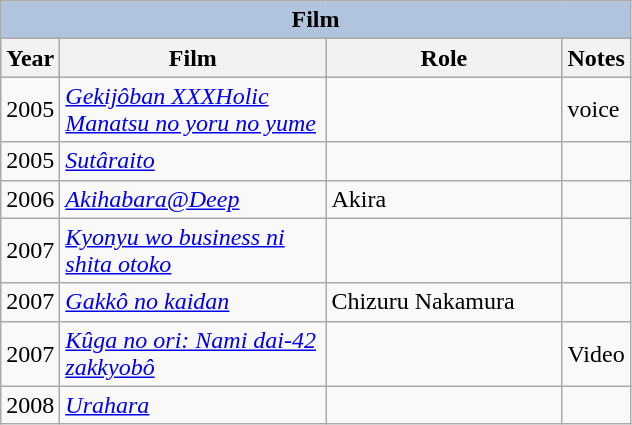<table class="wikitable">
<tr>
<th colspan="4" style="background: LightSteelBlue;">Film</th>
</tr>
<tr style="background:#ccc;">
<th>Year</th>
<th style="width:170px;">Film</th>
<th style="width:150px;">Role</th>
<th>Notes</th>
</tr>
<tr>
<td>2005</td>
<td><em><a href='#'>Gekijôban XXXHolic Manatsu no yoru no yume</a></em></td>
<td></td>
<td>voice</td>
</tr>
<tr>
<td>2005</td>
<td><em><a href='#'>Sutâraito</a></em></td>
<td></td>
<td></td>
</tr>
<tr>
<td>2006</td>
<td><em><a href='#'>Akihabara@Deep</a></em></td>
<td>Akira</td>
<td></td>
</tr>
<tr>
<td>2007</td>
<td><em><a href='#'>Kyonyu wo business ni shita otoko</a></em></td>
<td></td>
<td></td>
</tr>
<tr>
<td>2007</td>
<td><em><a href='#'>Gakkô no kaidan</a></em></td>
<td>Chizuru Nakamura</td>
<td></td>
</tr>
<tr>
<td>2007</td>
<td><em><a href='#'>Kûga no ori: Nami dai-42 zakkyobô</a></em></td>
<td></td>
<td>Video</td>
</tr>
<tr>
<td>2008</td>
<td><em><a href='#'>Urahara</a></em></td>
<td></td>
<td></td>
</tr>
</table>
